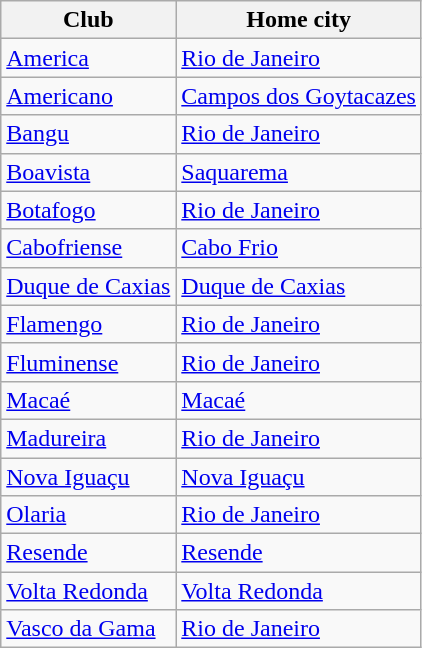<table class="wikitable sortable">
<tr>
<th>Club</th>
<th>Home city</th>
</tr>
<tr>
<td><a href='#'>America</a></td>
<td><a href='#'>Rio de Janeiro</a></td>
</tr>
<tr>
<td><a href='#'>Americano</a></td>
<td><a href='#'>Campos dos Goytacazes</a></td>
</tr>
<tr>
<td><a href='#'>Bangu</a></td>
<td><a href='#'>Rio de Janeiro</a></td>
</tr>
<tr>
<td><a href='#'>Boavista</a></td>
<td><a href='#'>Saquarema</a></td>
</tr>
<tr>
<td><a href='#'>Botafogo</a></td>
<td><a href='#'>Rio de Janeiro</a></td>
</tr>
<tr>
<td><a href='#'>Cabofriense</a></td>
<td><a href='#'>Cabo Frio</a></td>
</tr>
<tr>
<td><a href='#'>Duque de Caxias</a></td>
<td><a href='#'>Duque de Caxias</a></td>
</tr>
<tr>
<td><a href='#'>Flamengo</a></td>
<td><a href='#'>Rio de Janeiro</a></td>
</tr>
<tr>
<td><a href='#'>Fluminense</a></td>
<td><a href='#'>Rio de Janeiro</a></td>
</tr>
<tr>
<td><a href='#'>Macaé</a></td>
<td><a href='#'>Macaé</a></td>
</tr>
<tr>
<td><a href='#'>Madureira</a></td>
<td><a href='#'>Rio de Janeiro</a></td>
</tr>
<tr>
<td><a href='#'>Nova Iguaçu</a></td>
<td><a href='#'>Nova Iguaçu</a></td>
</tr>
<tr>
<td><a href='#'>Olaria</a></td>
<td><a href='#'>Rio de Janeiro</a></td>
</tr>
<tr>
<td><a href='#'>Resende</a></td>
<td><a href='#'>Resende</a></td>
</tr>
<tr>
<td><a href='#'>Volta Redonda</a></td>
<td><a href='#'>Volta Redonda</a></td>
</tr>
<tr>
<td><a href='#'>Vasco da Gama</a></td>
<td><a href='#'>Rio de Janeiro</a></td>
</tr>
</table>
